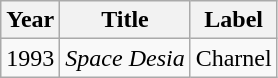<table class="wikitable">
<tr>
<th>Year</th>
<th>Title</th>
<th>Label</th>
</tr>
<tr>
<td>1993</td>
<td><em>Space Desia</em></td>
<td>Charnel</td>
</tr>
</table>
